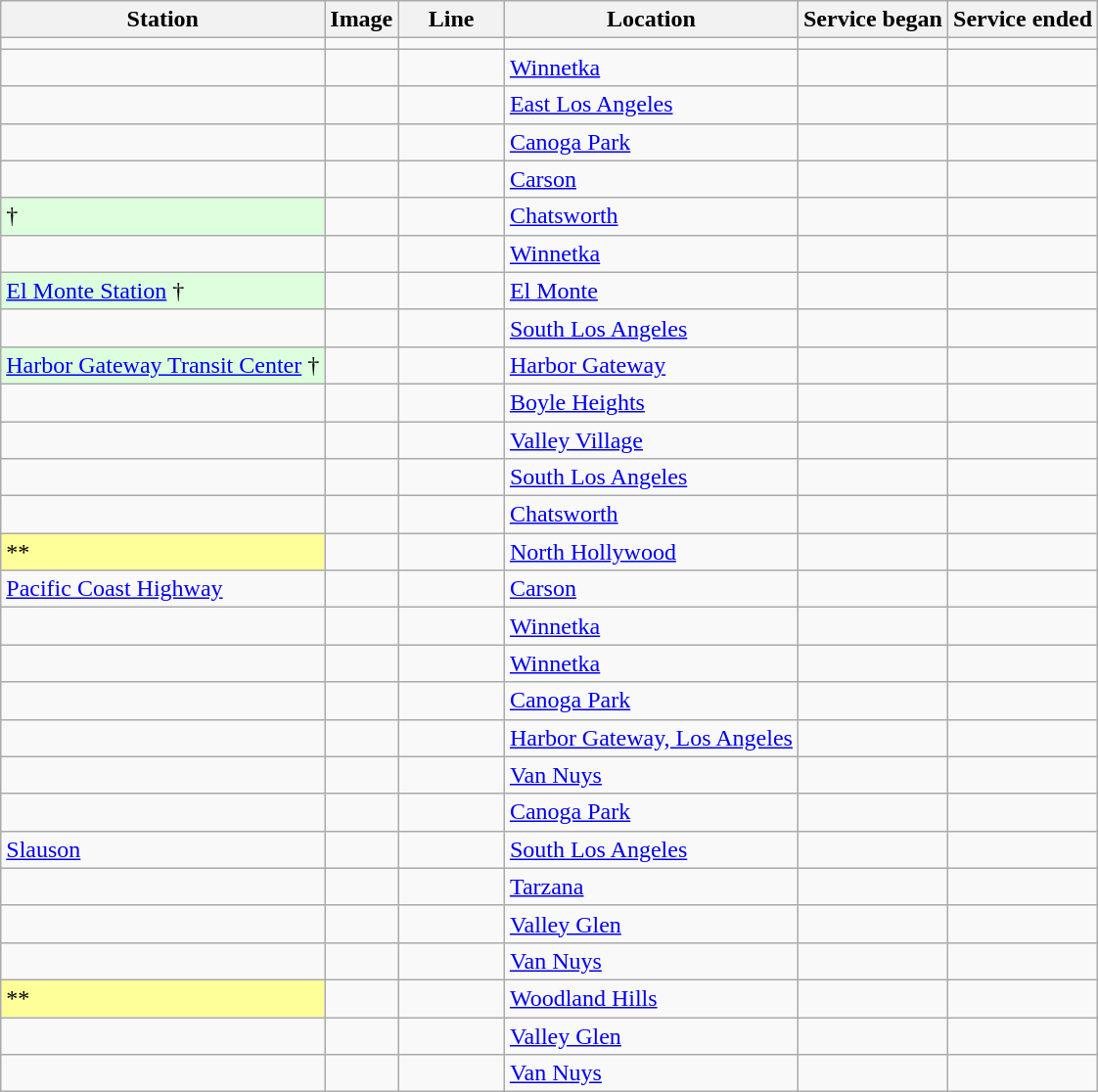<table class="wikitable sortable">
<tr>
<th>Station</th>
<th class="unsortable">Image</th>
<th width="65px">Line</th>
<th>Location</th>
<th>Service began</th>
<th>Service ended</th>
</tr>
<tr>
<td></td>
<td></td>
<td></td>
<td></td>
<td></td>
<td></td>
</tr>
<tr>
<td></td>
<td></td>
<td></td>
<td><a href='#'>Winnetka</a></td>
<td></td>
<td></td>
</tr>
<tr>
<td></td>
<td></td>
<td></td>
<td><a href='#'>East Los Angeles</a></td>
<td></td>
<td></td>
</tr>
<tr>
<td></td>
<td></td>
<td></td>
<td><a href='#'>Canoga Park</a></td>
<td></td>
<td></td>
</tr>
<tr>
<td></td>
<td></td>
<td></td>
<td><a href='#'>Carson</a></td>
<td></td>
<td></td>
</tr>
<tr>
<td style="background-color:#DDFFDD"> †</td>
<td></td>
<td></td>
<td><a href='#'>Chatsworth</a></td>
<td></td>
<td></td>
</tr>
<tr>
<td></td>
<td></td>
<td></td>
<td><a href='#'>Winnetka</a></td>
<td></td>
<td></td>
</tr>
<tr>
<td style="background-color:#DDFFDD"><a href='#'>El Monte Station</a> †</td>
<td></td>
<td></td>
<td><a href='#'>El Monte</a></td>
<td></td>
<td></td>
</tr>
<tr>
<td></td>
<td></td>
<td></td>
<td><a href='#'>South Los Angeles</a></td>
<td></td>
<td></td>
</tr>
<tr>
<td style="background-color:#DDFFDD"><a href='#'>Harbor Gateway Transit Center</a> †</td>
<td></td>
<td></td>
<td><a href='#'>Harbor Gateway</a></td>
<td></td>
<td></td>
</tr>
<tr>
<td></td>
<td></td>
<td></td>
<td><a href='#'>Boyle Heights</a></td>
<td></td>
<td></td>
</tr>
<tr>
<td></td>
<td></td>
<td></td>
<td><a href='#'>Valley Village</a></td>
<td></td>
<td></td>
</tr>
<tr>
<td></td>
<td></td>
<td></td>
<td><a href='#'>South Los Angeles</a></td>
<td></td>
<td></td>
</tr>
<tr>
<td></td>
<td></td>
<td></td>
<td><a href='#'>Chatsworth</a></td>
<td></td>
<td></td>
</tr>
<tr>
<td style="background-color:#FFFF99"> **</td>
<td></td>
<td></td>
<td><a href='#'>North Hollywood</a></td>
<td></td>
<td></td>
</tr>
<tr>
<td><a href='#'>Pacific Coast Highway</a></td>
<td></td>
<td></td>
<td><a href='#'>Carson</a></td>
<td></td>
<td></td>
</tr>
<tr>
<td></td>
<td></td>
<td></td>
<td><a href='#'>Winnetka</a></td>
<td></td>
<td></td>
</tr>
<tr>
<td></td>
<td></td>
<td></td>
<td><a href='#'>Winnetka</a></td>
<td></td>
<td></td>
</tr>
<tr>
<td></td>
<td></td>
<td></td>
<td><a href='#'>Canoga Park</a></td>
<td></td>
<td></td>
</tr>
<tr>
<td></td>
<td></td>
<td></td>
<td><a href='#'>Harbor Gateway, Los Angeles</a></td>
<td></td>
<td></td>
</tr>
<tr>
<td></td>
<td></td>
<td></td>
<td><a href='#'>Van Nuys</a></td>
<td></td>
<td></td>
</tr>
<tr>
<td></td>
<td></td>
<td></td>
<td><a href='#'>Canoga Park</a></td>
<td></td>
<td></td>
</tr>
<tr>
<td><a href='#'>Slauson</a></td>
<td></td>
<td></td>
<td><a href='#'>South Los Angeles</a></td>
<td></td>
<td></td>
</tr>
<tr>
<td></td>
<td></td>
<td></td>
<td><a href='#'>Tarzana</a></td>
<td></td>
<td></td>
</tr>
<tr>
<td></td>
<td></td>
<td></td>
<td><a href='#'>Valley Glen</a></td>
<td></td>
<td></td>
</tr>
<tr>
<td></td>
<td></td>
<td></td>
<td><a href='#'>Van Nuys</a></td>
<td></td>
<td></td>
</tr>
<tr>
<td style="background-color:#FFFF99"> **</td>
<td></td>
<td></td>
<td><a href='#'>Woodland Hills</a></td>
<td></td>
<td></td>
</tr>
<tr>
<td></td>
<td></td>
<td></td>
<td><a href='#'>Valley Glen</a></td>
<td></td>
<td></td>
</tr>
<tr>
<td></td>
<td></td>
<td></td>
<td><a href='#'>Van Nuys</a></td>
<td></td>
<td></td>
</tr>
</table>
